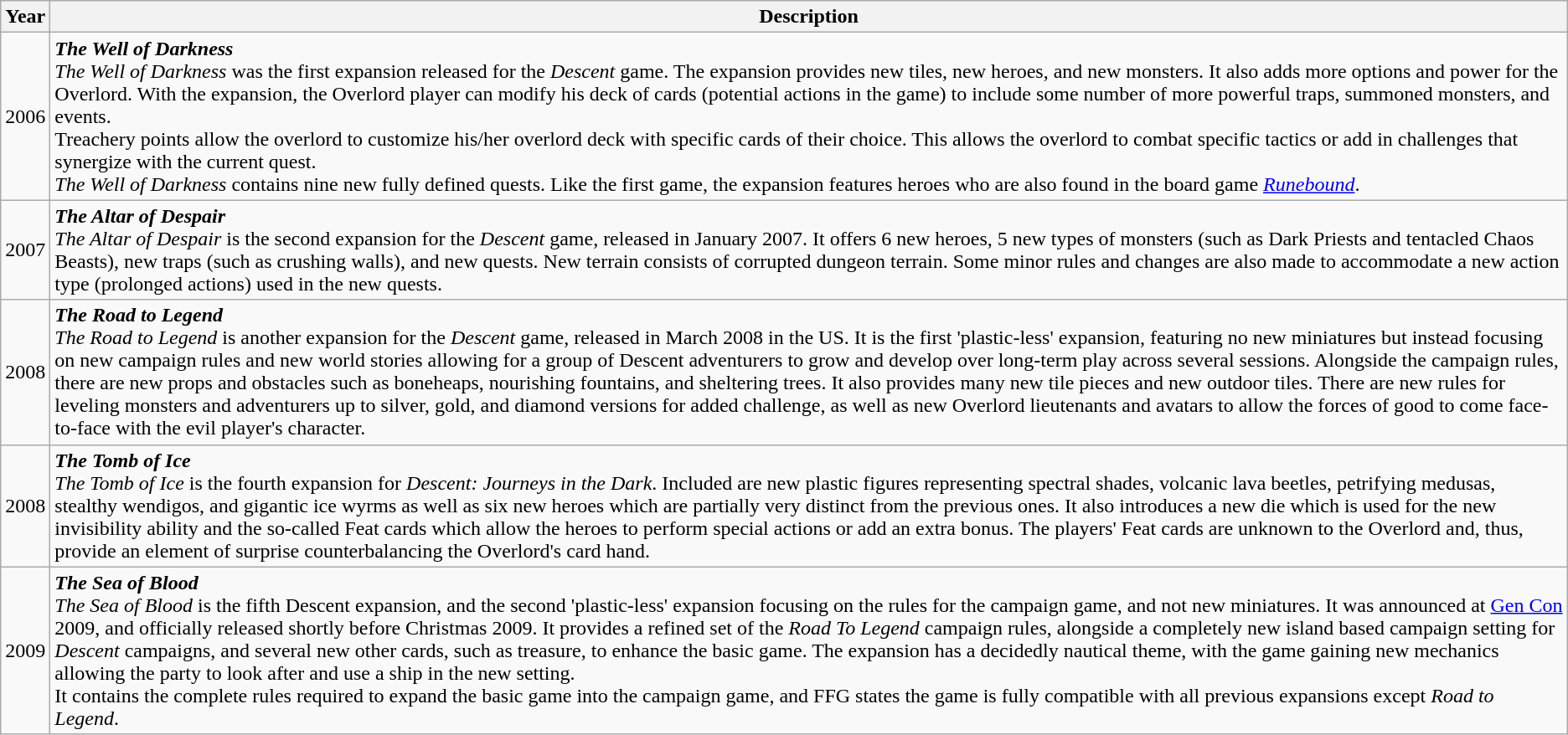<table class="wikitable">
<tr>
<th>Year</th>
<th>Description</th>
</tr>
<tr>
<td>2006</td>
<td><strong><em>The Well of Darkness</em></strong><br><em>The Well of Darkness</em> was the first expansion released for the <em>Descent</em> game.  The expansion provides new tiles, new heroes, and new monsters. It also adds more options and power for the Overlord. With the expansion, the Overlord player can modify his deck of cards (potential actions in the game) to include some number of more powerful traps, summoned monsters, and events.<br>Treachery points allow the overlord to customize his/her overlord deck with specific cards of their choice. This allows the overlord to combat specific tactics or add in challenges that synergize with the current quest.<br><em>The Well of Darkness</em> contains nine new fully defined quests. Like the first game, the expansion features heroes who are also found in the board game <em><a href='#'>Runebound</a></em>.</td>
</tr>
<tr>
<td>2007</td>
<td><strong><em>The Altar of Despair</em></strong><br><em>The Altar of Despair</em> is the second expansion for the <em>Descent</em> game, released in January 2007. It offers 6 new heroes, 5 new types of monsters (such as Dark Priests and tentacled Chaos Beasts), new traps (such as crushing walls), and new quests. New terrain consists of corrupted dungeon terrain. Some minor rules and changes are also made to accommodate a new action type (prolonged actions) used in the new quests.</td>
</tr>
<tr>
<td>2008</td>
<td><strong><em>The Road to Legend</em></strong><br><em>The Road to Legend</em> is another expansion for the <em>Descent</em> game, released in March 2008 in the US. It is the first 'plastic-less' expansion, featuring no new miniatures but instead focusing on new campaign rules and new world stories allowing for a group of Descent adventurers to grow and develop over long-term play across several sessions. Alongside the campaign rules, there are new props and obstacles such as boneheaps, nourishing fountains, and sheltering trees. It also provides many new tile pieces and new outdoor tiles.  There are new rules for leveling monsters and adventurers up to silver, gold, and diamond versions for added challenge, as well as new Overlord lieutenants and avatars to allow the forces of good to come face-to-face with the evil player's character.</td>
</tr>
<tr>
<td>2008</td>
<td><strong><em>The Tomb of Ice</em></strong><br><em>The Tomb of Ice</em> is the fourth expansion for <em>Descent: Journeys in the Dark</em>. Included are new plastic figures representing spectral shades, volcanic lava beetles, petrifying medusas, stealthy wendigos, and gigantic ice wyrms as well as six new heroes which are partially very distinct from the previous ones. It also introduces a new die which is used for the new invisibility ability and the so-called Feat cards which allow the heroes to perform special actions or add an extra bonus. The players' Feat cards are unknown to the Overlord and, thus, provide an element of surprise counterbalancing the Overlord's card hand.</td>
</tr>
<tr>
<td>2009</td>
<td><strong><em>The Sea of Blood</em></strong><br><em>The Sea of Blood</em> is the fifth Descent expansion, and the second 'plastic-less' expansion focusing on the rules for the campaign game, and not new miniatures. It was announced at <a href='#'>Gen Con</a> 2009, and officially released shortly before Christmas 2009. It provides a refined set of the <em>Road To Legend</em> campaign rules, alongside a completely new island based campaign setting for <em>Descent</em> campaigns, and several new other cards, such as treasure, to enhance the basic game. The expansion has a decidedly nautical theme, with the game gaining new mechanics allowing the party to look after and use a ship in the new setting.<br>It contains the complete rules required to expand the basic game into the campaign game, and FFG states the game is fully compatible with all previous expansions except <em>Road to Legend</em>.</td>
</tr>
</table>
